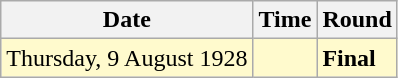<table class="wikitable">
<tr>
<th>Date</th>
<th>Time</th>
<th>Round</th>
</tr>
<tr style=background:lemonchiffon>
<td>Thursday, 9 August 1928</td>
<td></td>
<td><strong>Final</strong></td>
</tr>
</table>
